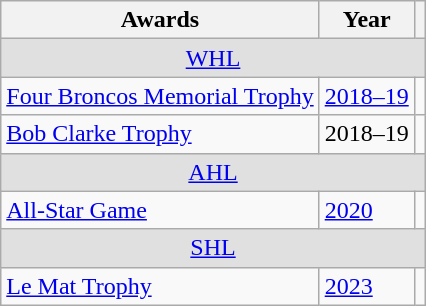<table class="wikitable">
<tr>
<th>Awards</th>
<th>Year</th>
<th></th>
</tr>
<tr ALIGN="center" bgcolor="#e0e0e0">
<td colspan="3"><a href='#'>WHL</a></td>
</tr>
<tr>
<td><a href='#'>Four Broncos Memorial Trophy</a></td>
<td><a href='#'>2018–19</a></td>
<td></td>
</tr>
<tr>
<td><a href='#'>Bob Clarke Trophy</a></td>
<td>2018–19</td>
<td></td>
</tr>
<tr ALIGN="center" bgcolor="#e0e0e0">
<td colspan="3"><a href='#'>AHL</a></td>
</tr>
<tr>
<td><a href='#'>All-Star Game</a></td>
<td><a href='#'>2020</a></td>
<td></td>
</tr>
<tr ALIGN="center" bgcolor="#e0e0e0">
<td colspan="3"><a href='#'>SHL</a></td>
</tr>
<tr>
<td><a href='#'>Le Mat Trophy</a></td>
<td><a href='#'>2023</a></td>
<td></td>
</tr>
</table>
